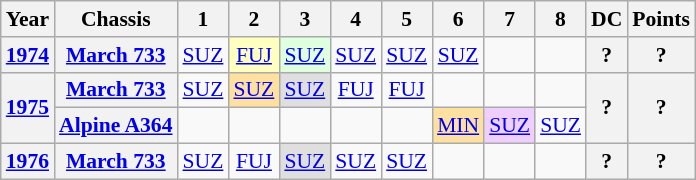<table class="wikitable" style="text-align:center; font-size:90%">
<tr>
<th>Year</th>
<th>Chassis</th>
<th>1</th>
<th>2</th>
<th>3</th>
<th>4</th>
<th>5</th>
<th>6</th>
<th>7</th>
<th>8</th>
<th>DC</th>
<th>Points</th>
</tr>
<tr>
<th><a href='#'>1974</a></th>
<th><a href='#'>March 733</a></th>
<td><a href='#'>SUZ</a></td>
<td bgcolor="#FFFFBF"><a href='#'>FUJ</a><br></td>
<td bgcolor="#DFFFDF"><a href='#'>SUZ</a><br></td>
<td><a href='#'>SUZ</a><br></td>
<td><a href='#'>SUZ</a><br></td>
<td><a href='#'>SUZ</a><br></td>
<td></td>
<td></td>
<th>?</th>
<th>?</th>
</tr>
<tr>
<th rowspan=2><a href='#'>1975</a></th>
<th><a href='#'>March 733</a></th>
<td><a href='#'>SUZ</a></td>
<td bgcolor="#FEE0A0"><a href='#'>SUZ</a><br></td>
<td bgcolor="#DFDFDF"><a href='#'>SUZ</a><br></td>
<td><a href='#'>FUJ</a></td>
<td><a href='#'>FUJ</a></td>
<td></td>
<td></td>
<td></td>
<th rowspan=2>?</th>
<th rowspan=2>?</th>
</tr>
<tr>
<th><a href='#'>Alpine A364</a></th>
<td></td>
<td></td>
<td></td>
<td></td>
<td></td>
<td bgcolor="#FEE0A0"><a href='#'>MIN</a><br></td>
<td bgcolor="#EFCFFF"><a href='#'>SUZ</a><br></td>
<td><a href='#'>SUZ</a></td>
</tr>
<tr>
<th><a href='#'>1976</a></th>
<th><a href='#'>March 733</a></th>
<td><a href='#'>SUZ</a></td>
<td><a href='#'>FUJ</a></td>
<td bgcolor="#DFDFDF"><a href='#'>SUZ</a><br></td>
<td><a href='#'>SUZ</a></td>
<td><a href='#'>SUZ</a></td>
<td></td>
<td></td>
<td></td>
<th>?</th>
<th>?</th>
</tr>
</table>
